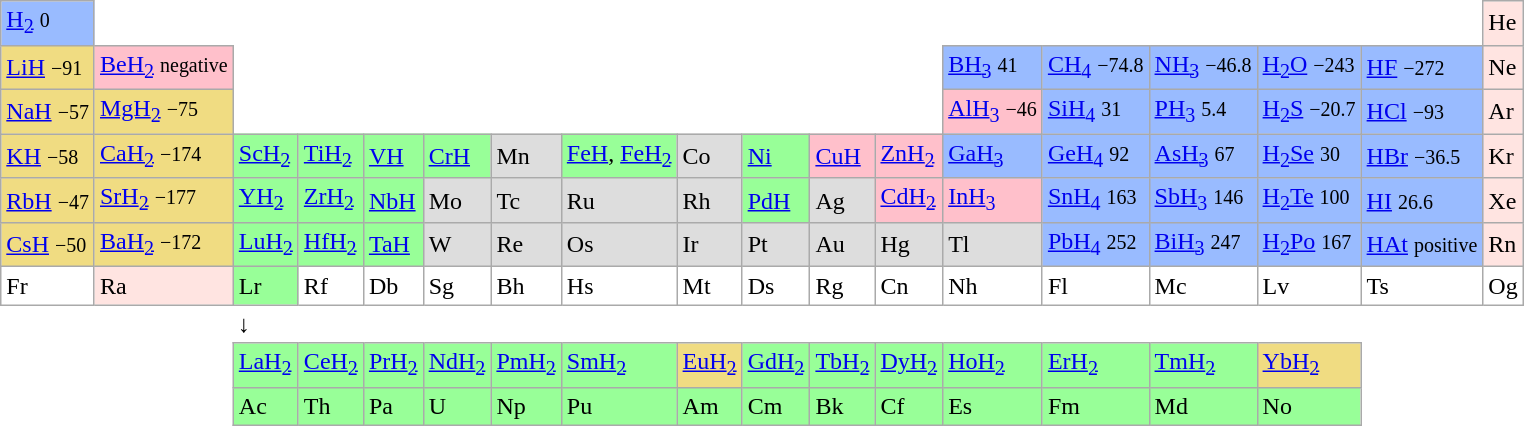<table class="wikitable" style="margin-left:auto; margin-right:auto; margin-bottom:0; margin-top:0; text-align:top; background-color:white; border:0px">
<tr>
<td style="background-color:#99bbff"><a href='#'>H<sub>2</sub></a>  <small>0</small></td>
<td colspan=1 style="border:none"></td>
<td colspan=10 style="border:none" rowspan=3></td>
<td colspan=5 style="border:none"></td>
<td style="background:mistyrose">He</td>
</tr>
<tr>
<td style="background:#F0DC82"><a href='#'>LiH</a>  <small>−91</small></td>
<td style="background:pink"><a href='#'>BeH<sub>2</sub></a>  <small>negative</small></td>
<td style="background:#99bbff"><a href='#'>BH<sub>3</sub></a>  <small>41</small></td>
<td style="background:#99bbff"><a href='#'>CH<sub>4</sub></a>  <small>−74.8</small></td>
<td style="background:#99bbff"><a href='#'>NH<sub>3</sub></a>  <small>−46.8</small></td>
<td style="background:#99bbff"><a href='#'>H<sub>2</sub>O</a>  <small>−243</small></td>
<td style="background:#99bbff"><a href='#'>HF</a>  <small>−272</small></td>
<td style="background:mistyrose">Ne</td>
</tr>
<tr>
<td style="background:#F0DC82"><a href='#'>NaH</a>  <small>−57</small></td>
<td style="background:#F0DC82"><a href='#'>MgH<sub>2</sub></a> <small>−75</small></td>
<td style="background:pink"><a href='#'>AlH<sub>3</sub></a> <small>−46</small></td>
<td style="background:#99bbff"><a href='#'>SiH<sub>4</sub></a>  <small>31</small></td>
<td style="background:#99bbff"><a href='#'>PH<sub>3</sub></a>  <small>5.4</small></td>
<td style="background:#99bbff"><a href='#'>H<sub>2</sub>S</a> <small>−20.7</small></td>
<td style="background:#99bbff"><a href='#'>HCl</a>  <small>−93</small></td>
<td style="background:mistyrose">Ar</td>
</tr>
<tr>
<td style="background:#F0DC82"><a href='#'>KH</a>  <small>−58</small></td>
<td style="background:#F0DC82"><a href='#'>CaH<sub>2</sub></a>  <small>−174</small></td>
<td style="background:#98FF98"><a href='#'>ScH<sub>2</sub></a></td>
<td style="background:#98FF98"><a href='#'>TiH<sub>2</sub></a></td>
<td style="background:#98FF98"><a href='#'>VH</a></td>
<td style="background:#98FF98"><a href='#'>CrH</a></td>
<td style="background:#ddd">Mn</td>
<td style="background:#98FF98"><a href='#'>FeH</a>, <a href='#'>FeH<sub>2</sub></a></td>
<td style="background:#ddd">Co</td>
<td style="background:#98FF98"><a href='#'>Ni</a></td>
<td style="background:pink"><a href='#'>CuH</a></td>
<td style="background:pink"><a href='#'>ZnH<sub>2</sub></a></td>
<td style="background:#99bbff"><a href='#'>GaH<sub>3</sub></a></td>
<td style="background:#99bbff"><a href='#'>GeH<sub>4</sub></a>  <small>92</small></td>
<td style="background:#99bbff"><a href='#'>AsH<sub>3</sub></a>  <small>67</small></td>
<td style="background:#99bbff"><a href='#'>H<sub>2</sub>Se</a>  <small>30</small></td>
<td style="background:#99bbff"><a href='#'>HBr</a>  <small>−36.5</small></td>
<td style="background:mistyrose">Kr</td>
</tr>
<tr>
<td style="background:#F0DC82"><a href='#'>RbH</a>  <small>−47</small></td>
<td style="background:#F0DC82"><a href='#'>SrH<sub>2</sub></a> <small>−177</small></td>
<td style="background:#98FF98"><a href='#'>YH<sub>2</sub></a></td>
<td style="background:#98FF98"><a href='#'>ZrH<sub>2</sub></a></td>
<td style="background:#98FF98"><a href='#'>NbH</a></td>
<td style="background:#ddd">Mo</td>
<td style="background:#ddd">Tc</td>
<td style="background:#ddd">Ru</td>
<td style="background:#ddd">Rh</td>
<td style="background:#98FF98"><a href='#'>PdH</a></td>
<td style="background:#ddd">Ag</td>
<td style="background:pink"><a href='#'>CdH<sub>2</sub></a></td>
<td style="background:pink"><a href='#'>InH<sub>3</sub></a></td>
<td style="background:#99bbff"><a href='#'>SnH<sub>4</sub></a>  <small>163</small></td>
<td style="background:#99bbff"><a href='#'>SbH<sub>3</sub></a>  <small>146</small></td>
<td style="background:#99bbff"><a href='#'>H<sub>2</sub>Te</a> <small>100</small></td>
<td style="background:#99bbff"><a href='#'>HI</a>  <small>26.6</small></td>
<td style="background:mistyrose">Xe</td>
</tr>
<tr>
<td style="background:#F0DC82"><a href='#'>CsH</a>  <small>−50</small></td>
<td style="background:#F0DC82"><a href='#'>BaH<sub>2</sub></a>  <small>−172</small></td>
<td style="background:#98FF98"><a href='#'>LuH<sub>2</sub></a></td>
<td style="background:#98FF98"><a href='#'>HfH<sub>2</sub></a></td>
<td style="background:#98FF98"><a href='#'>TaH</a></td>
<td style="background:#ddd">W</td>
<td style="background:#ddd">Re</td>
<td style="background:#ddd">Os</td>
<td style="background:#ddd">Ir</td>
<td style="background:#ddd">Pt</td>
<td style="background:#ddd">Au</td>
<td style="background:#ddd">Hg</td>
<td style="background:#ddd">Tl</td>
<td style="background:#99bbff"><a href='#'>PbH<sub>4</sub></a>  <small>252</small></td>
<td style="background:#99bbff"><a href='#'>BiH<sub>3</sub></a>  <small>247</small></td>
<td style="background:#99bbff"><a href='#'>H<sub>2</sub>Po</a>  <small>167</small></td>
<td style="background:#99bbff"><a href='#'>HAt</a>  <small>positive</small></td>
<td style="background:mistyrose">Rn</td>
</tr>
<tr>
<td>Fr</td>
<td style="background:mistyrose">Ra</td>
<td style="background:#98FF98">Lr</td>
<td>Rf</td>
<td>Db</td>
<td>Sg</td>
<td>Bh</td>
<td>Hs</td>
<td>Mt</td>
<td>Ds</td>
<td>Rg</td>
<td>Cn</td>
<td>Nh</td>
<td>Fl</td>
<td>Mc</td>
<td>Lv</td>
<td>Ts</td>
<td>Og</td>
</tr>
<tr>
<td colspan=2 style="border:none"></td>
<td style="border:none">↓</td>
<td colspan=14 style="border:none"></td>
</tr>
<tr>
<td colspan=2 style="border:none; background-color:white"></td>
<td style="background:#98FF98"><a href='#'>LaH<sub>2</sub></a></td>
<td style="background:#98FF98"><a href='#'>CeH<sub>2</sub></a></td>
<td style="background:#98FF98"><a href='#'>PrH<sub>2</sub></a></td>
<td style="background:#98FF98"><a href='#'>NdH<sub>2</sub></a></td>
<td style="background:#98FF98"><a href='#'>PmH<sub>2</sub></a></td>
<td style="background:#98FF98"><a href='#'>SmH<sub>2</sub></a></td>
<td style="background:#F0DC82"><a href='#'>EuH<sub>2</sub></a></td>
<td style="background:#98FF98"><a href='#'>GdH<sub>2</sub></a></td>
<td style="background:#98FF98"><a href='#'>TbH<sub>2</sub></a></td>
<td style="background:#98FF98"><a href='#'>DyH<sub>2</sub></a></td>
<td style="background:#98FF98"><a href='#'>HoH<sub>2</sub></a></td>
<td style="background:#98FF98"><a href='#'>ErH<sub>2</sub></a></td>
<td style="background:#98FF98"><a href='#'>TmH<sub>2</sub></a></td>
<td style="background:#F0DC82"><a href='#'>YbH<sub>2</sub></a></td>
</tr>
<tr>
<td colspan=2 style="border:none; background-color:white"></td>
<td style="background:#98FF98">Ac</td>
<td style="background:#98FF98">Th</td>
<td style="background:#98FF98">Pa</td>
<td style="background:#98FF98">U</td>
<td style="background:#98FF98">Np</td>
<td style="background:#98FF98">Pu</td>
<td style="background:#98FF98">Am</td>
<td style="background:#98FF98">Cm</td>
<td style="background:#98FF98">Bk</td>
<td style="background:#98FF98">Cf</td>
<td style="background:#98FF98">Es</td>
<td style="background:#98FF98">Fm</td>
<td style="background:#98FF98">Md</td>
<td style="background:#98FF98">No</td>
<td style="border:none; background-color:white"></td>
</tr>
</table>
